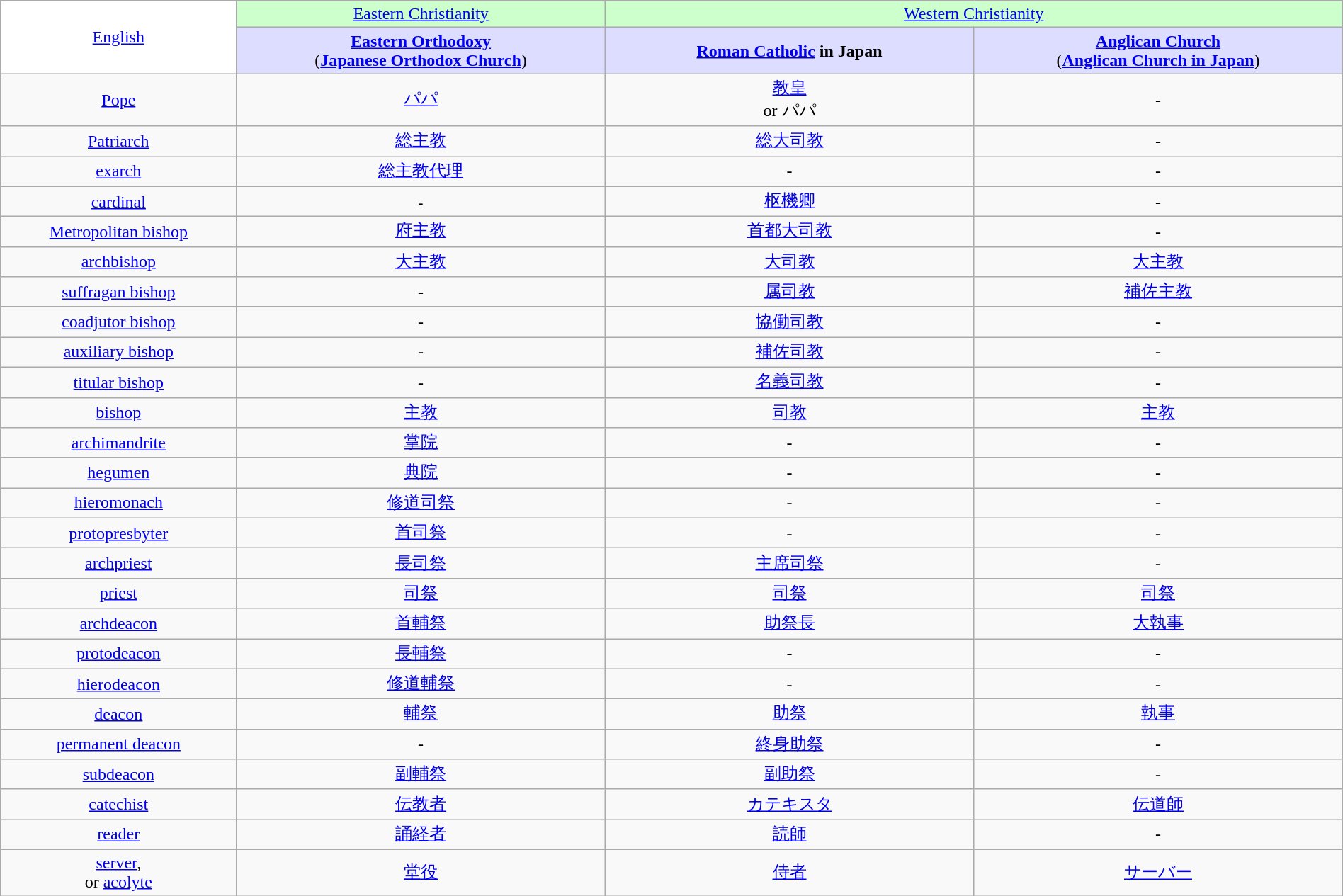<table class="wikitable" style="width:100%">
<tr>
<td rowspan="2" style="width:16%; text-align:center; background-color:#fff"><a href='#'>English</a></td>
<td style="width:25%; text-align:center; background-color:#cfc"><a href='#'>Eastern Christianity</a></td>
<td colspan="2" style="text-align:center; background-color:#cfc"><a href='#'>Western Christianity</a></td>
</tr>
<tr>
<td style="width:25%; text-align:center; background-color:#ddf"><strong><a href='#'>Eastern Orthodoxy</a></strong><br>(<strong><a href='#'>Japanese Orthodox Church</a></strong>)</td>
<td style="width:25%; text-align:center; background-color:#ddf"><strong><a href='#'>Roman Catholic</a> in Japan</strong></td>
<td style="width:25%; text-align:center; background-color:#ddf"><strong><a href='#'>Anglican Church</a></strong><br>(<strong><a href='#'>Anglican Church in Japan</a></strong>)</td>
</tr>
<tr>
<td style="text-align:center"><a href='#'>Pope</a></td>
<td style="text-align:center"><a href='#'>パパ</a></td>
<td style="text-align:center"><a href='#'>教皇</a><br>or パパ</td>
<td style="text-align:center">-</td>
</tr>
<tr>
<td style="text-align:center"><a href='#'>Patriarch</a></td>
<td style="text-align:center"><a href='#'>総主教</a></td>
<td style="text-align:center"><a href='#'>総大司教</a></td>
<td style="text-align:center">-</td>
</tr>
<tr>
<td style="text-align:center"><a href='#'>exarch</a></td>
<td style="text-align:center"><a href='#'>総主教代理</a></td>
<td style="text-align:center">-</td>
<td style="text-align:center">-</td>
</tr>
<tr>
<td style="text-align:center"><a href='#'>cardinal</a></td>
<td style="text-align:center"><small> - </small></td>
<td style="text-align:center"><a href='#'>枢機卿</a></td>
<td style="text-align:center">-</td>
</tr>
<tr>
<td style="text-align:center"><a href='#'>Metropolitan bishop</a></td>
<td style="text-align:center"><a href='#'>府主教</a></td>
<td style="text-align:center"><a href='#'>首都大司教</a></td>
<td style="text-align:center">-</td>
</tr>
<tr>
<td style="text-align:center"><a href='#'>archbishop</a></td>
<td style="text-align:center"><a href='#'>大主教</a></td>
<td style="text-align:center"><a href='#'>大司教</a></td>
<td style="text-align:center"><a href='#'>大主教</a></td>
</tr>
<tr>
<td style="text-align:center"><a href='#'>suffragan bishop</a></td>
<td style="text-align:center">-</td>
<td style="text-align:center"><a href='#'>属司教</a></td>
<td style="text-align:center"><a href='#'>補佐主教</a></td>
</tr>
<tr>
<td style="text-align:center"><a href='#'>coadjutor bishop</a></td>
<td style="text-align:center">-</td>
<td style="text-align:center"><a href='#'>協働司教</a></td>
<td style="text-align:center">-</td>
</tr>
<tr>
<td style="text-align:center"><a href='#'>auxiliary bishop</a></td>
<td style="text-align:center">-</td>
<td style="text-align:center"><a href='#'>補佐司教</a></td>
<td style="text-align:center">-</td>
</tr>
<tr>
<td style="text-align:center"><a href='#'>titular bishop</a></td>
<td style="text-align:center">-</td>
<td style="text-align:center"><a href='#'>名義司教</a></td>
<td style="text-align:center">-</td>
</tr>
<tr>
<td style="text-align:center"><a href='#'>bishop</a></td>
<td style="text-align:center"><a href='#'>主教</a></td>
<td style="text-align:center"><a href='#'>司教</a></td>
<td style="text-align:center"><a href='#'>主教</a></td>
</tr>
<tr>
<td style="text-align:center"><a href='#'>archimandrite</a></td>
<td style="text-align:center"><a href='#'>掌院</a></td>
<td style="text-align:center">-</td>
<td style="text-align:center">-</td>
</tr>
<tr>
<td style="text-align:center"><a href='#'>hegumen</a></td>
<td style="text-align:center"><a href='#'>典院</a></td>
<td style="text-align:center">-</td>
<td style="text-align:center">-</td>
</tr>
<tr>
<td style="text-align:center"><a href='#'>hieromonach</a></td>
<td style="text-align:center"><a href='#'>修道司祭</a></td>
<td style="text-align:center">-</td>
<td style="text-align:center">-</td>
</tr>
<tr>
<td style="text-align:center"><a href='#'>protopresbyter</a></td>
<td style="text-align:center"><a href='#'>首司祭</a></td>
<td style="text-align:center">-</td>
<td style="text-align:center">-</td>
</tr>
<tr>
<td style="text-align:center"><a href='#'>archpriest</a></td>
<td style="text-align:center"><a href='#'>長司祭</a></td>
<td style="text-align:center"><a href='#'>主席司祭</a></td>
<td style="text-align:center">-</td>
</tr>
<tr>
<td style="text-align:center"><a href='#'>priest</a></td>
<td style="text-align:center"><a href='#'>司祭</a></td>
<td style="text-align:center"><a href='#'>司祭</a></td>
<td style="text-align:center"><a href='#'>司祭</a></td>
</tr>
<tr>
<td style="text-align:center"><a href='#'>archdeacon</a></td>
<td style="text-align:center"><a href='#'>首輔祭</a></td>
<td style="text-align:center"><a href='#'>助祭長</a></td>
<td style="text-align:center"><a href='#'>大執事</a></td>
</tr>
<tr>
<td style="text-align:center"><a href='#'>protodeacon</a></td>
<td style="text-align:center"><a href='#'>長輔祭</a></td>
<td style="text-align:center">-</td>
<td style="text-align:center">-</td>
</tr>
<tr>
<td style="text-align:center"><a href='#'>hierodeacon</a></td>
<td style="text-align:center"><a href='#'>修道輔祭</a></td>
<td style="text-align:center">-</td>
<td style="text-align:center">-</td>
</tr>
<tr>
<td style="text-align:center"><a href='#'>deacon</a></td>
<td style="text-align:center"><a href='#'>輔祭</a></td>
<td style="text-align:center"><a href='#'>助祭</a></td>
<td style="text-align:center"><a href='#'>執事</a></td>
</tr>
<tr>
<td style="text-align:center"><a href='#'>permanent deacon</a></td>
<td style="text-align:center">-</td>
<td style="text-align:center"><a href='#'>終身助祭</a></td>
<td style="text-align:center">-</td>
</tr>
<tr>
<td style="text-align:center"><a href='#'>subdeacon</a></td>
<td style="text-align:center"><a href='#'>副輔祭</a></td>
<td style="text-align:center"><a href='#'>副助祭</a></td>
<td style="text-align:center">-</td>
</tr>
<tr>
<td style="text-align:center"><a href='#'>catechist</a></td>
<td style="text-align:center"><a href='#'>伝教者</a></td>
<td style="text-align:center"><a href='#'>カテキスタ</a></td>
<td style="text-align:center"><a href='#'>伝道師</a></td>
</tr>
<tr>
<td style="text-align:center"><a href='#'>reader</a></td>
<td style="text-align:center"><a href='#'>誦経者</a></td>
<td style="text-align:center"><a href='#'>読師</a></td>
<td style="text-align:center">-</td>
</tr>
<tr>
<td style="text-align:center"><a href='#'>server</a>, <br>or <a href='#'>acolyte</a></td>
<td style="text-align:center"><a href='#'>堂役</a></td>
<td style="text-align:center"><a href='#'>侍者</a></td>
<td style="text-align:center"><a href='#'>サーバー</a></td>
</tr>
</table>
